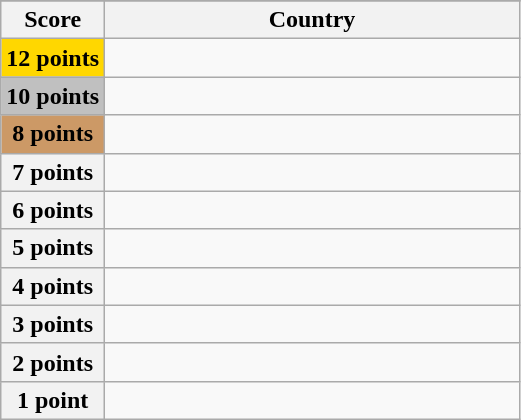<table class="wikitable">
<tr>
</tr>
<tr>
<th scope="col" width="20%">Score</th>
<th scope="col">Country</th>
</tr>
<tr>
<th scope="row" style="background:gold">12 points</th>
<td></td>
</tr>
<tr>
<th scope="row" style="background:silver">10 points</th>
<td></td>
</tr>
<tr>
<th scope="row" style="background:#CC9966">8 points</th>
<td></td>
</tr>
<tr>
<th scope="row">7 points</th>
<td></td>
</tr>
<tr>
<th scope="row">6 points</th>
<td></td>
</tr>
<tr>
<th scope="row">5 points</th>
<td></td>
</tr>
<tr>
<th scope="row">4 points</th>
<td></td>
</tr>
<tr>
<th scope="row">3 points</th>
<td></td>
</tr>
<tr>
<th scope="row">2 points</th>
<td></td>
</tr>
<tr>
<th scope="row">1 point</th>
<td></td>
</tr>
</table>
